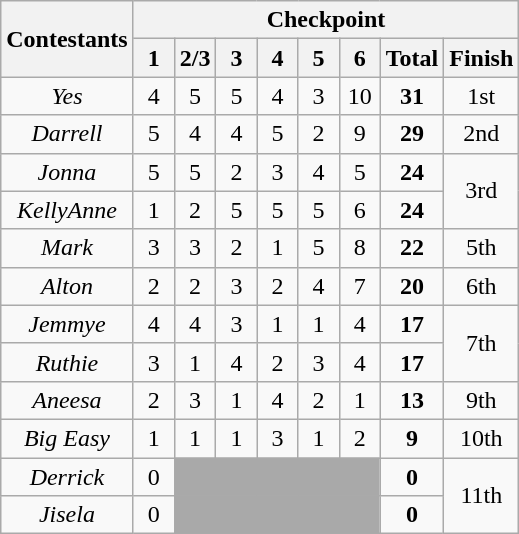<table class="wikitable sortable" style="text-align:center">
<tr>
<th rowspan="2">Contestants</th>
<th colspan="8">Checkpoint</th>
</tr>
<tr>
<th width=20px>1</th>
<th width=20px>2/3</th>
<th width=20px>3</th>
<th width=20px>4</th>
<th width=20px>5</th>
<th width=20px>6</th>
<th>Total</th>
<th>Finish</th>
</tr>
<tr>
<td><em>Yes</em></td>
<td>4</td>
<td>5</td>
<td>5</td>
<td>4</td>
<td>3</td>
<td>10</td>
<td><strong>31</strong></td>
<td>1st</td>
</tr>
<tr>
<td><em>Darrell</em></td>
<td>5</td>
<td>4</td>
<td>4</td>
<td>5</td>
<td>2</td>
<td>9</td>
<td><strong>29</strong></td>
<td>2nd</td>
</tr>
<tr>
<td><em>Jonna</em></td>
<td>5</td>
<td>5</td>
<td>2</td>
<td>3</td>
<td>4</td>
<td>5</td>
<td><strong>24</strong></td>
<td rowspan=2>3rd</td>
</tr>
<tr>
<td><em>KellyAnne</em></td>
<td>1</td>
<td>2</td>
<td>5</td>
<td>5</td>
<td>5</td>
<td>6</td>
<td><strong>24</strong></td>
</tr>
<tr>
<td><em>Mark</em></td>
<td>3</td>
<td>3</td>
<td>2</td>
<td>1</td>
<td>5</td>
<td>8</td>
<td><strong>22</strong></td>
<td>5th</td>
</tr>
<tr>
<td><em>Alton</em></td>
<td>2</td>
<td>2</td>
<td>3</td>
<td>2</td>
<td>4</td>
<td>7</td>
<td><strong>20</strong></td>
<td>6th</td>
</tr>
<tr>
<td><em>Jemmye</em></td>
<td>4</td>
<td>4</td>
<td>3</td>
<td>1</td>
<td>1</td>
<td>4</td>
<td><strong>17</strong></td>
<td rowspan=2>7th</td>
</tr>
<tr>
<td><em>Ruthie</em></td>
<td>3</td>
<td>1</td>
<td>4</td>
<td>2</td>
<td>3</td>
<td>4</td>
<td><strong>17</strong></td>
</tr>
<tr>
<td><em>Aneesa</em></td>
<td>2</td>
<td>3</td>
<td>1</td>
<td>4</td>
<td>2</td>
<td>1</td>
<td><strong>13</strong></td>
<td>9th</td>
</tr>
<tr>
<td><em>Big Easy</em></td>
<td>1</td>
<td>1</td>
<td>1</td>
<td>3</td>
<td>1</td>
<td>2</td>
<td><strong>9</strong></td>
<td>10th</td>
</tr>
<tr>
<td><em>Derrick</em></td>
<td>0</td>
<td style="background:darkgray" colspan=5></td>
<td><strong>0</strong></td>
<td rowspan=2>11th</td>
</tr>
<tr>
<td><em>Jisela</em></td>
<td>0</td>
<td style="background:darkgray" colspan=5></td>
<td><strong>0</strong></td>
</tr>
</table>
